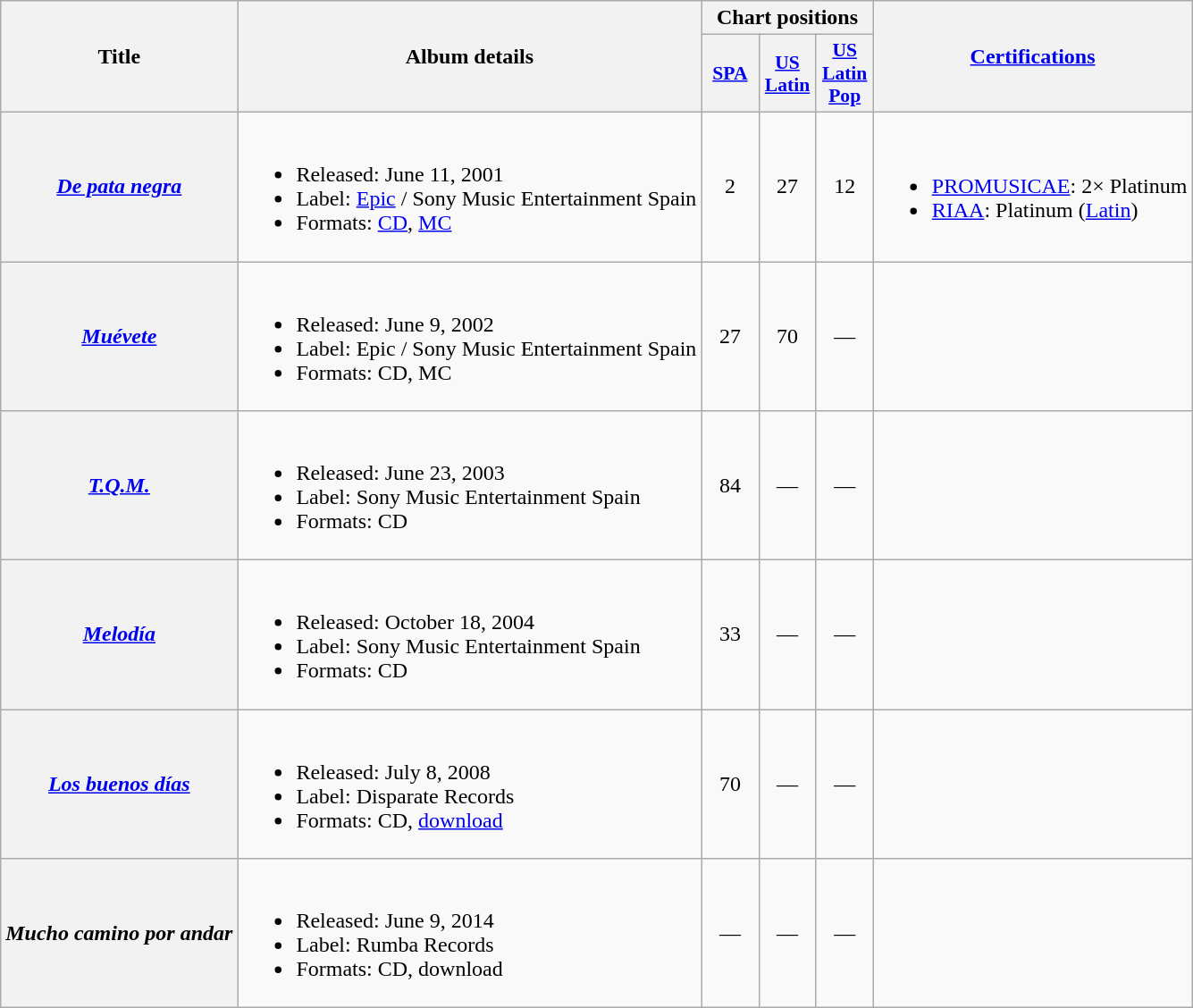<table class="wikitable plainrowheaders">
<tr>
<th scope="col" rowspan="2">Title</th>
<th scope="col" rowspan="2">Album details</th>
<th scope="col" colspan="3">Chart positions</th>
<th scope="col" rowspan="2"><a href='#'>Certifications</a></th>
</tr>
<tr>
<th scope="col" style="width:2.5em;font-size:90%;"><a href='#'>SPA</a><br></th>
<th scope="col" style="width:2.5em;font-size:90%;"><a href='#'>US<br>Latin</a><br></th>
<th scope="col" style="width:2.5em;font-size:90%;"><a href='#'>US<br>Latin<br>Pop</a><br></th>
</tr>
<tr>
<th scope="row"><em><a href='#'>De pata negra</a></em></th>
<td><br><ul><li>Released: June 11, 2001</li><li>Label: <a href='#'>Epic</a> / Sony Music Entertainment Spain</li><li>Formats: <a href='#'>CD</a>, <a href='#'>MC</a></li></ul></td>
<td align="center">2</td>
<td align="center">27</td>
<td align="center">12</td>
<td><br><ul><li><a href='#'>PROMUSICAE</a>: 2× Platinum</li><li><a href='#'>RIAA</a>: Platinum (<a href='#'>Latin</a>)</li></ul></td>
</tr>
<tr>
<th scope="row"><em><a href='#'>Muévete</a></em></th>
<td><br><ul><li>Released: June 9, 2002</li><li>Label: Epic / Sony Music Entertainment Spain</li><li>Formats: CD, MC</li></ul></td>
<td align="center">27</td>
<td align="center">70</td>
<td align="center">—</td>
<td></td>
</tr>
<tr>
<th scope="row"><em><a href='#'>T.Q.M.</a></em></th>
<td><br><ul><li>Released: June 23, 2003</li><li>Label: Sony Music Entertainment Spain</li><li>Formats: CD</li></ul></td>
<td align="center">84</td>
<td align="center">—</td>
<td align="center">—</td>
<td></td>
</tr>
<tr>
<th scope="row"><em><a href='#'>Melodía</a></em></th>
<td><br><ul><li>Released: October 18, 2004</li><li>Label: Sony Music Entertainment Spain</li><li>Formats: CD</li></ul></td>
<td align="center">33</td>
<td align="center">—</td>
<td align="center">—</td>
<td></td>
</tr>
<tr>
<th scope="row"><em><a href='#'>Los buenos días</a></em></th>
<td><br><ul><li>Released: July 8, 2008</li><li>Label: Disparate Records</li><li>Formats: CD, <a href='#'>download</a></li></ul></td>
<td align="center">70</td>
<td align="center">—</td>
<td align="center">—</td>
<td></td>
</tr>
<tr>
<th scope="row"><em>Mucho camino por andar</em></th>
<td><br><ul><li>Released: June 9, 2014</li><li>Label: Rumba Records</li><li>Formats: CD, download</li></ul></td>
<td align="center">—</td>
<td align="center">—</td>
<td align="center">—</td>
<td></td>
</tr>
</table>
